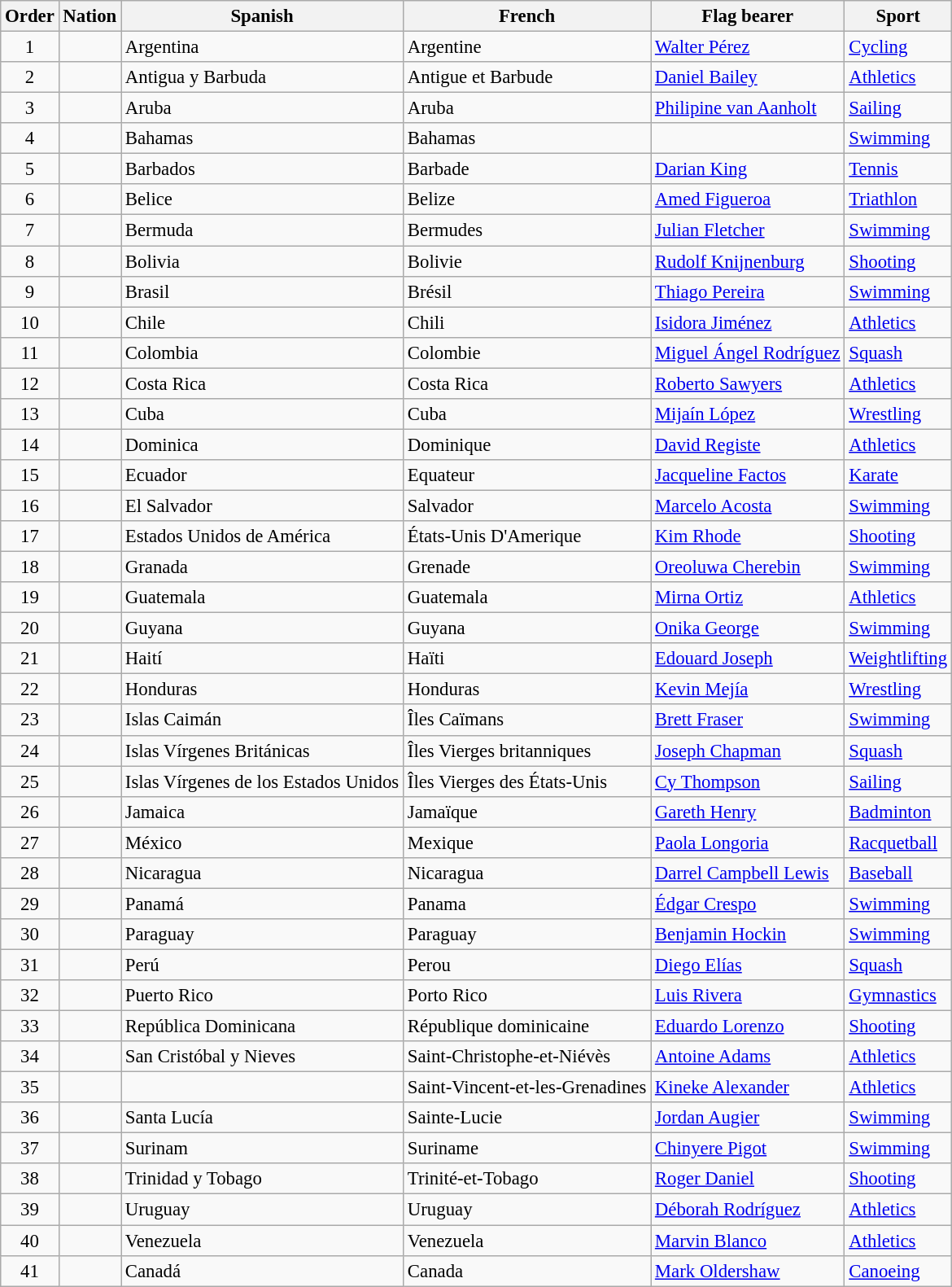<table class="sortable wikitable" style="font-size:95%">
<tr>
<th>Order</th>
<th>Nation</th>
<th>Spanish</th>
<th>French</th>
<th>Flag bearer</th>
<th>Sport</th>
</tr>
<tr>
<td align=center>1</td>
<td></td>
<td>Argentina</td>
<td>Argentine</td>
<td><a href='#'>Walter Pérez</a></td>
<td><a href='#'>Cycling</a></td>
</tr>
<tr>
<td align=center>2</td>
<td></td>
<td>Antigua y Barbuda</td>
<td>Antigue et Barbude</td>
<td><a href='#'>Daniel Bailey</a></td>
<td><a href='#'>Athletics</a></td>
</tr>
<tr>
<td align=center>3</td>
<td></td>
<td>Aruba</td>
<td>Aruba</td>
<td><a href='#'>Philipine van Aanholt</a></td>
<td><a href='#'>Sailing</a></td>
</tr>
<tr>
<td align=center>4</td>
<td></td>
<td>Bahamas</td>
<td>Bahamas</td>
<td></td>
<td><a href='#'>Swimming</a></td>
</tr>
<tr>
<td align=center>5</td>
<td></td>
<td>Barbados</td>
<td>Barbade</td>
<td><a href='#'>Darian King</a></td>
<td><a href='#'>Tennis</a></td>
</tr>
<tr>
<td align=center>6</td>
<td></td>
<td>Belice</td>
<td>Belize</td>
<td><a href='#'>Amed Figueroa</a></td>
<td><a href='#'>Triathlon</a></td>
</tr>
<tr>
<td align=center>7</td>
<td></td>
<td>Bermuda</td>
<td>Bermudes</td>
<td><a href='#'>Julian Fletcher</a></td>
<td><a href='#'>Swimming</a></td>
</tr>
<tr>
<td align=center>8</td>
<td></td>
<td>Bolivia</td>
<td>Bolivie</td>
<td><a href='#'>Rudolf Knijnenburg</a></td>
<td><a href='#'>Shooting</a></td>
</tr>
<tr>
<td align=center>9</td>
<td></td>
<td>Brasil</td>
<td>Brésil</td>
<td><a href='#'>Thiago Pereira</a></td>
<td><a href='#'>Swimming</a></td>
</tr>
<tr>
<td align=center>10</td>
<td></td>
<td>Chile</td>
<td>Chili</td>
<td><a href='#'>Isidora Jiménez</a></td>
<td><a href='#'>Athletics</a></td>
</tr>
<tr>
<td align=center>11</td>
<td></td>
<td>Colombia</td>
<td>Colombie</td>
<td><a href='#'>Miguel Ángel Rodríguez</a></td>
<td><a href='#'>Squash</a></td>
</tr>
<tr>
<td align=center>12</td>
<td></td>
<td>Costa Rica</td>
<td>Costa Rica</td>
<td><a href='#'>Roberto Sawyers</a></td>
<td><a href='#'>Athletics</a></td>
</tr>
<tr>
<td align=center>13</td>
<td></td>
<td>Cuba</td>
<td>Cuba</td>
<td><a href='#'>Mijaín López</a></td>
<td><a href='#'>Wrestling</a></td>
</tr>
<tr>
<td align=center>14</td>
<td></td>
<td>Dominica</td>
<td>Dominique</td>
<td><a href='#'>David Registe</a></td>
<td><a href='#'>Athletics</a></td>
</tr>
<tr>
<td align=center>15</td>
<td></td>
<td>Ecuador</td>
<td>Equateur</td>
<td><a href='#'>Jacqueline Factos</a></td>
<td><a href='#'>Karate</a></td>
</tr>
<tr>
<td align=center>16</td>
<td></td>
<td>El Salvador</td>
<td>Salvador</td>
<td><a href='#'>Marcelo Acosta</a></td>
<td><a href='#'>Swimming</a></td>
</tr>
<tr>
<td align=center>17</td>
<td></td>
<td>Estados Unidos de América</td>
<td>États-Unis D'Amerique</td>
<td><a href='#'>Kim Rhode</a></td>
<td><a href='#'>Shooting</a></td>
</tr>
<tr>
<td align=center>18</td>
<td></td>
<td>Granada</td>
<td>Grenade</td>
<td><a href='#'>Oreoluwa Cherebin</a></td>
<td><a href='#'>Swimming</a></td>
</tr>
<tr>
<td align=center>19</td>
<td></td>
<td>Guatemala</td>
<td>Guatemala</td>
<td><a href='#'>Mirna Ortiz</a></td>
<td><a href='#'>Athletics</a></td>
</tr>
<tr>
<td align=center>20</td>
<td></td>
<td>Guyana</td>
<td>Guyana</td>
<td><a href='#'>Onika George</a></td>
<td><a href='#'>Swimming</a></td>
</tr>
<tr>
<td align=center>21</td>
<td></td>
<td>Haití</td>
<td>Haïti</td>
<td><a href='#'>Edouard Joseph</a></td>
<td><a href='#'>Weightlifting</a></td>
</tr>
<tr>
<td align=center>22</td>
<td></td>
<td>Honduras</td>
<td>Honduras</td>
<td><a href='#'>Kevin Mejía</a></td>
<td><a href='#'>Wrestling</a></td>
</tr>
<tr>
<td align=center>23</td>
<td></td>
<td>Islas Caimán</td>
<td>Îles Caïmans</td>
<td><a href='#'>Brett Fraser</a></td>
<td><a href='#'>Swimming</a></td>
</tr>
<tr>
<td align=center>24</td>
<td></td>
<td>Islas Vírgenes Británicas</td>
<td>Îles Vierges britanniques</td>
<td><a href='#'>Joseph Chapman</a></td>
<td><a href='#'>Squash</a></td>
</tr>
<tr>
<td align=center>25</td>
<td></td>
<td>Islas Vírgenes de los Estados Unidos</td>
<td>Îles Vierges des États-Unis</td>
<td><a href='#'>Cy Thompson</a></td>
<td><a href='#'>Sailing</a></td>
</tr>
<tr>
<td align=center>26</td>
<td></td>
<td>Jamaica</td>
<td>Jamaïque</td>
<td><a href='#'>Gareth Henry</a></td>
<td><a href='#'>Badminton</a></td>
</tr>
<tr>
<td align=center>27</td>
<td></td>
<td>México</td>
<td>Mexique</td>
<td><a href='#'>Paola Longoria</a></td>
<td><a href='#'>Racquetball</a></td>
</tr>
<tr>
<td align=center>28</td>
<td></td>
<td>Nicaragua</td>
<td>Nicaragua</td>
<td><a href='#'>Darrel Campbell Lewis</a></td>
<td><a href='#'>Baseball</a></td>
</tr>
<tr>
<td align=center>29</td>
<td></td>
<td>Panamá</td>
<td>Panama</td>
<td><a href='#'>Édgar Crespo</a></td>
<td><a href='#'>Swimming</a></td>
</tr>
<tr>
<td align=center>30</td>
<td></td>
<td>Paraguay</td>
<td>Paraguay</td>
<td><a href='#'>Benjamin Hockin</a></td>
<td><a href='#'>Swimming</a></td>
</tr>
<tr>
<td align=center>31</td>
<td></td>
<td>Perú</td>
<td>Perou</td>
<td><a href='#'>Diego Elías</a></td>
<td><a href='#'>Squash</a></td>
</tr>
<tr>
<td align=center>32</td>
<td></td>
<td>Puerto Rico</td>
<td>Porto Rico</td>
<td><a href='#'>Luis Rivera</a></td>
<td><a href='#'>Gymnastics</a></td>
</tr>
<tr>
<td align=center>33</td>
<td></td>
<td>República Dominicana</td>
<td>République dominicaine</td>
<td><a href='#'>Eduardo Lorenzo</a></td>
<td><a href='#'>Shooting</a></td>
</tr>
<tr>
<td align=center>34</td>
<td></td>
<td>San Cristóbal y Nieves</td>
<td>Saint-Christophe-et-Niévès</td>
<td><a href='#'>Antoine Adams</a></td>
<td><a href='#'>Athletics</a></td>
</tr>
<tr>
<td align=center>35</td>
<td></td>
<td></td>
<td>Saint-Vincent-et-les-Grenadines</td>
<td><a href='#'>Kineke Alexander</a></td>
<td><a href='#'>Athletics</a></td>
</tr>
<tr>
<td align=center>36</td>
<td></td>
<td>Santa Lucía</td>
<td>Sainte-Lucie</td>
<td><a href='#'>Jordan Augier</a></td>
<td><a href='#'>Swimming</a></td>
</tr>
<tr>
<td align=center>37</td>
<td></td>
<td>Surinam</td>
<td>Suriname</td>
<td><a href='#'>Chinyere Pigot</a></td>
<td><a href='#'>Swimming</a></td>
</tr>
<tr>
<td align=center>38</td>
<td></td>
<td>Trinidad y Tobago</td>
<td>Trinité-et-Tobago</td>
<td><a href='#'>Roger Daniel</a></td>
<td><a href='#'>Shooting</a></td>
</tr>
<tr>
<td align=center>39</td>
<td></td>
<td>Uruguay</td>
<td>Uruguay</td>
<td><a href='#'>Déborah Rodríguez</a></td>
<td><a href='#'>Athletics</a></td>
</tr>
<tr>
<td align=center>40</td>
<td></td>
<td>Venezuela</td>
<td>Venezuela</td>
<td><a href='#'>Marvin Blanco</a></td>
<td><a href='#'>Athletics</a></td>
</tr>
<tr>
<td align=center>41</td>
<td></td>
<td>Canadá</td>
<td>Canada</td>
<td><a href='#'>Mark Oldershaw</a></td>
<td><a href='#'>Canoeing</a></td>
</tr>
</table>
